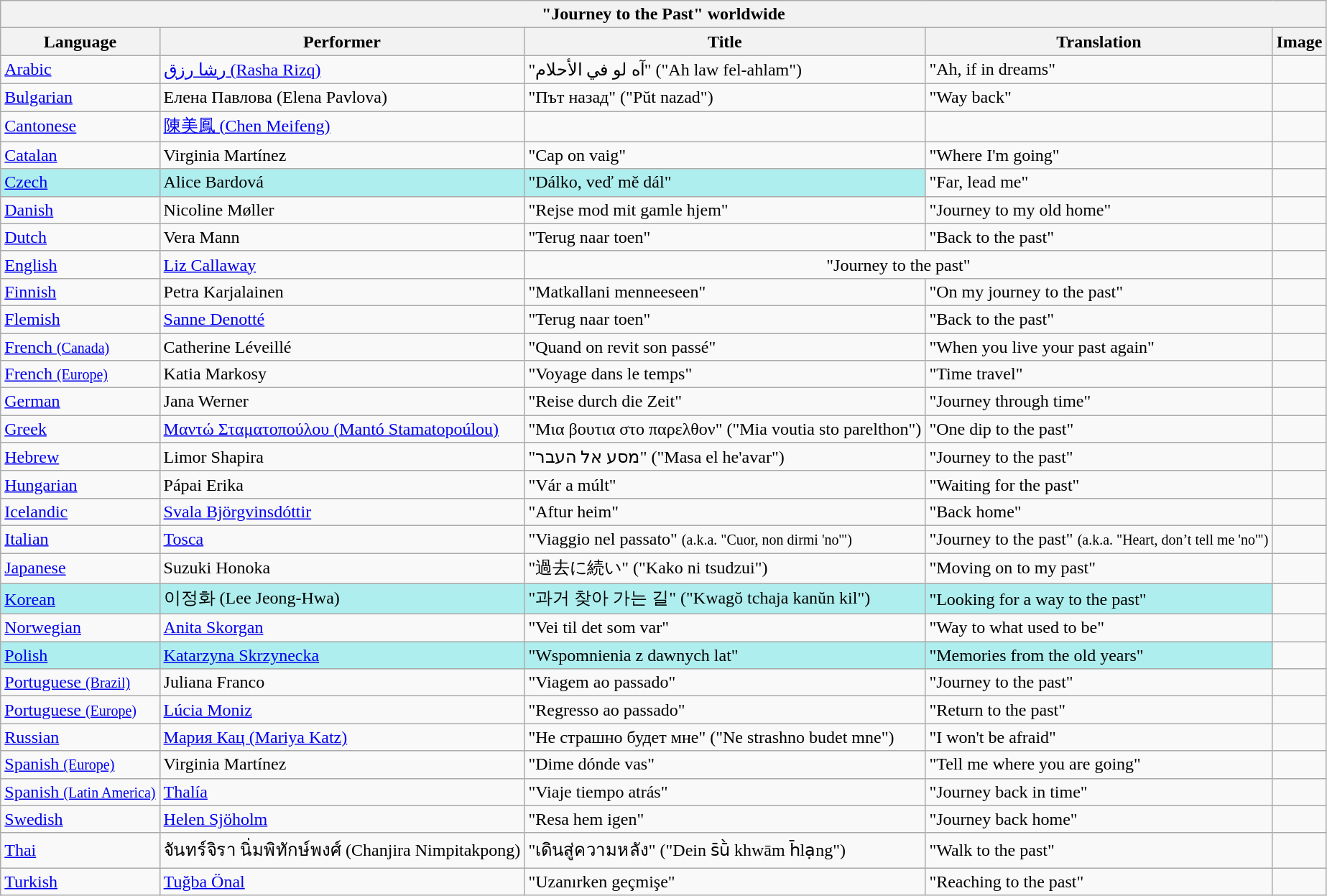<table class="wikitable collapsible collapsed">
<tr>
<th colspan="5">"Journey to the Past" worldwide</th>
</tr>
<tr>
<th>Language</th>
<th>Performer</th>
<th>Title</th>
<th>Translation</th>
<th>Image</th>
</tr>
<tr>
<td><a href='#'>Arabic</a></td>
<td><a href='#'>رشا رزق (Rasha Rizq)</a></td>
<td>"آه لو في الأحلام" ("Ah law fel-ahlam")</td>
<td>"Ah, if in dreams"</td>
<td></td>
</tr>
<tr>
<td><a href='#'>Bulgarian</a></td>
<td>Елена Павлова (Elena Pavlova)</td>
<td>"Път назад" ("Pŭt nazad")</td>
<td>"Way back"</td>
<td></td>
</tr>
<tr>
<td><a href='#'>Cantonese</a></td>
<td><a href='#'>陳美鳳 (Chen Meifeng)</a></td>
<td></td>
<td></td>
<td></td>
</tr>
<tr>
<td><a href='#'>Catalan</a></td>
<td>Virginia Martínez</td>
<td>"Cap on vaig"</td>
<td>"Where I'm going"</td>
<td></td>
</tr>
<tr>
<td style="background:PaleTurquoise"><a href='#'>Czech</a></td>
<td style="background:PaleTurquoise">Alice Bardová</td>
<td style="background:PaleTurquoise">"Dálko, veď mě dál"</td>
<td>"Far, lead me"</td>
<td></td>
</tr>
<tr>
<td><a href='#'>Danish</a></td>
<td>Nicoline Møller</td>
<td>"Rejse mod mit gamle hjem"</td>
<td>"Journey to my old home"</td>
<td></td>
</tr>
<tr>
<td><a href='#'>Dutch</a></td>
<td>Vera Mann</td>
<td>"Terug naar toen"</td>
<td>"Back to the past"</td>
<td></td>
</tr>
<tr>
<td><a href='#'>English</a></td>
<td><a href='#'>Liz Callaway</a></td>
<td colspan="2" align="center">"Journey to the past"</td>
<td></td>
</tr>
<tr>
<td><a href='#'>Finnish</a></td>
<td>Petra Karjalainen</td>
<td>"Matkallani menneeseen"</td>
<td>"On my journey to the past"</td>
<td></td>
</tr>
<tr>
<td><a href='#'>Flemish</a></td>
<td><a href='#'>Sanne Denotté</a></td>
<td>"Terug naar toen"</td>
<td>"Back to the past"</td>
<td></td>
</tr>
<tr>
<td><a href='#'>French <small>(Canada)</small></a></td>
<td>Catherine Léveillé</td>
<td>"Quand on revit son passé"</td>
<td>"When you live your past again"</td>
<td></td>
</tr>
<tr>
<td><a href='#'>French <small>(Europe)</small></a></td>
<td>Katia Markosy</td>
<td>"Voyage dans le temps"</td>
<td>"Time travel"</td>
<td></td>
</tr>
<tr>
<td><a href='#'>German</a></td>
<td>Jana Werner</td>
<td>"Reise durch die Zeit"</td>
<td>"Journey through time"</td>
<td></td>
</tr>
<tr>
<td><a href='#'>Greek</a></td>
<td><a href='#'>Μαντώ Σταματοπούλου (Mantó Stamatopoúlou)</a></td>
<td>"Μια βουτια στο παρελθον" ("Mia voutia sto parelthon")</td>
<td>"One dip to the past"</td>
<td></td>
</tr>
<tr>
<td><a href='#'>Hebrew</a></td>
<td>Limor Shapira</td>
<td>"מסע אל העבר" ("Masa el he'avar")</td>
<td>"Journey to the past"</td>
<td></td>
</tr>
<tr>
<td><a href='#'>Hungarian</a></td>
<td>Pápai Erika</td>
<td>"Vár a múlt"</td>
<td>"Waiting for the past"</td>
<td></td>
</tr>
<tr>
<td><a href='#'>Icelandic</a></td>
<td><a href='#'>Svala Björgvinsdóttir</a></td>
<td>"Aftur heim"</td>
<td>"Back home"</td>
<td></td>
</tr>
<tr>
<td><a href='#'>Italian</a></td>
<td><a href='#'>Tosca</a></td>
<td>"Viaggio nel passato" <small>(a.k.a. "Cuor, non dirmi 'no'")</small></td>
<td>"Journey to the past" <small>(a.k.a. "Heart, don’t tell me 'no'")</small></td>
<td></td>
</tr>
<tr>
<td><a href='#'>Japanese</a></td>
<td>Suzuki Honoka</td>
<td>"過去に続い" ("Kako ni tsudzui")</td>
<td>"Moving on to my past"</td>
</tr>
<tr>
<td style="background:PaleTurquoise"><a href='#'>Korean</a></td>
<td style="background:PaleTurquoise">이정화 (Lee Jeong-Hwa)</td>
<td style="background:PaleTurquoise">"과거 찾아 가는 길" ("Kwagŏ tchaja kanŭn kil")</td>
<td style="background:PaleTurquoise">"Looking for a way to the past"</td>
<td></td>
</tr>
<tr>
<td><a href='#'>Norwegian</a></td>
<td><a href='#'>Anita Skorgan</a></td>
<td>"Vei til det som var"</td>
<td>"Way to what used to be"</td>
<td></td>
</tr>
<tr>
<td style="background:PaleTurquoise"><a href='#'>Polish</a></td>
<td style="background:PaleTurquoise"><a href='#'>Katarzyna Skrzynecka</a></td>
<td style="background:PaleTurquoise">"Wspomnienia z dawnych lat"</td>
<td style="background:PaleTurquoise">"Memories from the old years"</td>
<td></td>
</tr>
<tr>
<td><a href='#'>Portuguese <small>(Brazil)</small></a></td>
<td>Juliana Franco</td>
<td>"Viagem ao passado"</td>
<td>"Journey to the past"</td>
<td></td>
</tr>
<tr>
<td><a href='#'>Portuguese <small>(Europe)</small></a></td>
<td><a href='#'>Lúcia Moniz</a></td>
<td>"Regresso ao passado"</td>
<td>"Return to the past"</td>
<td></td>
</tr>
<tr>
<td><a href='#'>Russian</a></td>
<td><a href='#'>Мария Кац (Mariya Katz)</a></td>
<td>"Не страшно будет мне" ("Ne strashno budet mne")</td>
<td>"I won't be afraid"</td>
<td></td>
</tr>
<tr>
<td><a href='#'>Spanish <small>(Europe)</small></a></td>
<td>Virginia Martínez</td>
<td>"Dime dónde vas"</td>
<td>"Tell me where you are going"</td>
<td></td>
</tr>
<tr>
<td><a href='#'>Spanish <small>(Latin America)</small></a></td>
<td><a href='#'>Thalía</a></td>
<td>"Viaje tiempo atrás"</td>
<td>"Journey back in time"</td>
<td></td>
</tr>
<tr>
<td><a href='#'>Swedish</a></td>
<td><a href='#'>Helen Sjöholm</a></td>
<td>"Resa hem igen"</td>
<td>"Journey back home"</td>
<td></td>
</tr>
<tr>
<td><a href='#'>Thai</a></td>
<td>จันทร์จิรา นิ่มพิทักษ์พงศ์ (Chanjira Nimpitakpong)</td>
<td>"เดินสู่ความหลัง" ("Dein s̄ū̀ khwām h̄lạng")</td>
<td>"Walk to the past"</td>
</tr>
<tr>
<td><a href='#'>Turkish</a></td>
<td><a href='#'>Tuğba Önal</a></td>
<td>"Uzanırken geçmişe"</td>
<td>"Reaching to the past"</td>
<td></td>
</tr>
</table>
